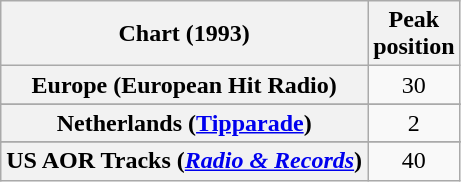<table class="wikitable plainrowheaders" style="text-align:center">
<tr>
<th>Chart (1993)</th>
<th>Peak<br>position</th>
</tr>
<tr>
<th scope="row">Europe (European Hit Radio)</th>
<td>30</td>
</tr>
<tr>
</tr>
<tr>
<th scope="row">Netherlands (<a href='#'>Tipparade</a>)</th>
<td>2</td>
</tr>
<tr>
</tr>
<tr>
<th scope="row">US AOR Tracks (<em><a href='#'>Radio & Records</a></em>)</th>
<td>40</td>
</tr>
</table>
